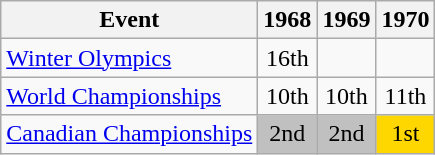<table class="wikitable">
<tr>
<th>Event</th>
<th>1968</th>
<th>1969</th>
<th>1970</th>
</tr>
<tr>
<td><a href='#'>Winter Olympics</a></td>
<td align="center">16th</td>
<td></td>
<td></td>
</tr>
<tr>
<td><a href='#'>World Championships</a></td>
<td align="center">10th</td>
<td align="center">10th</td>
<td align="center">11th</td>
</tr>
<tr>
<td><a href='#'>Canadian Championships</a></td>
<td align="center" bgcolor="silver">2nd</td>
<td align="center" bgcolor="silver">2nd</td>
<td align="center" bgcolor="gold">1st</td>
</tr>
</table>
